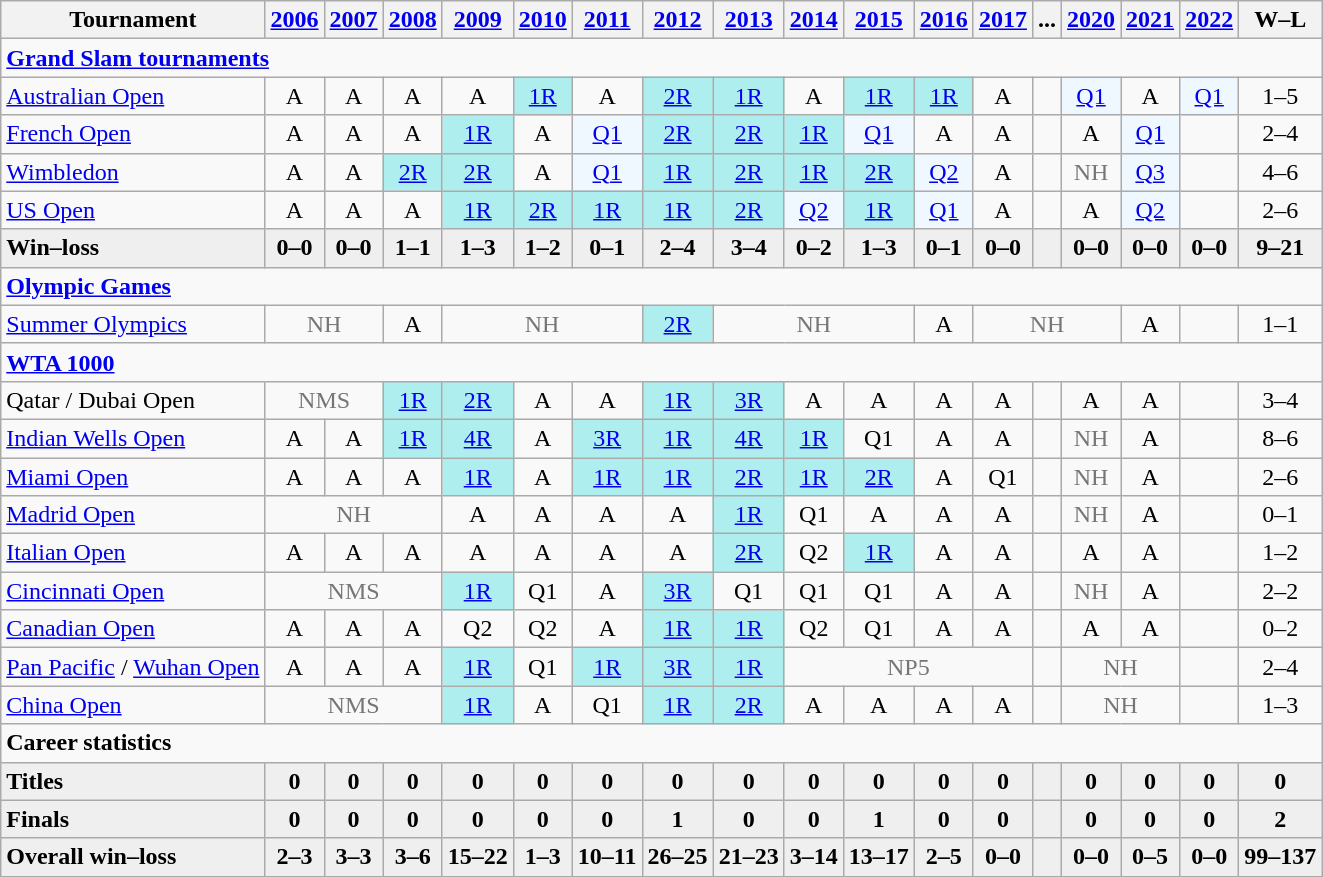<table class="wikitable" style="text-align:center">
<tr>
<th>Tournament</th>
<th><a href='#'>2006</a></th>
<th><a href='#'>2007</a></th>
<th><a href='#'>2008</a></th>
<th><a href='#'>2009</a></th>
<th><a href='#'>2010</a></th>
<th><a href='#'>2011</a></th>
<th><a href='#'>2012</a></th>
<th><a href='#'>2013</a></th>
<th><a href='#'>2014</a></th>
<th><a href='#'>2015</a></th>
<th><a href='#'>2016</a></th>
<th><a href='#'>2017</a></th>
<th>...</th>
<th><a href='#'>2020</a></th>
<th><a href='#'>2021</a></th>
<th><a href='#'>2022</a></th>
<th>W–L</th>
</tr>
<tr>
<td colspan="18" align="left"><strong><a href='#'>Grand Slam tournaments</a></strong></td>
</tr>
<tr>
<td align="left"><a href='#'>Australian Open</a></td>
<td>A</td>
<td>A</td>
<td>A</td>
<td>A</td>
<td bgcolor="afeeee"><a href='#'>1R</a></td>
<td>A</td>
<td bgcolor="afeeee"><a href='#'>2R</a></td>
<td bgcolor="afeeee"><a href='#'>1R</a></td>
<td>A</td>
<td bgcolor="afeeee"><a href='#'>1R</a></td>
<td bgcolor="afeeee"><a href='#'>1R</a></td>
<td>A</td>
<td></td>
<td style="background:#f0f8ff"><a href='#'>Q1</a></td>
<td>A</td>
<td style="background:#f0f8ff"><a href='#'>Q1</a></td>
<td>1–5</td>
</tr>
<tr>
<td align="left"><a href='#'>French Open</a></td>
<td>A</td>
<td>A</td>
<td>A</td>
<td bgcolor="afeeee"><a href='#'>1R</a></td>
<td>A</td>
<td style="background:#f0f8ff"><a href='#'>Q1</a></td>
<td bgcolor="afeeee"><a href='#'>2R</a></td>
<td bgcolor="afeeee"><a href='#'>2R</a></td>
<td bgcolor="afeeee"><a href='#'>1R</a></td>
<td style="background:#f0f8ff"><a href='#'>Q1</a></td>
<td>A</td>
<td>A</td>
<td></td>
<td>A</td>
<td style="background:#f0f8ff"><a href='#'>Q1</a></td>
<td></td>
<td>2–4</td>
</tr>
<tr>
<td align="left"><a href='#'>Wimbledon</a></td>
<td>A</td>
<td>A</td>
<td bgcolor="afeeee"><a href='#'>2R</a></td>
<td bgcolor="afeeee"><a href='#'>2R</a></td>
<td>A</td>
<td style="background:#f0f8ff"><a href='#'>Q1</a></td>
<td bgcolor="afeeee"><a href='#'>1R</a></td>
<td bgcolor="afeeee"><a href='#'>2R</a></td>
<td bgcolor="afeeee"><a href='#'>1R</a></td>
<td bgcolor="afeeee"><a href='#'>2R</a></td>
<td bgcolor=#f0f8ff><a href='#'>Q2</a></td>
<td>A</td>
<td></td>
<td style=color:#767676;>NH</td>
<td bgcolor=#f0f8ff><a href='#'>Q3</a></td>
<td></td>
<td>4–6</td>
</tr>
<tr>
<td align="left"><a href='#'>US Open</a></td>
<td>A</td>
<td>A</td>
<td>A</td>
<td bgcolor="afeeee"><a href='#'>1R</a></td>
<td bgcolor="afeeee"><a href='#'>2R</a></td>
<td bgcolor="afeeee"><a href='#'>1R</a></td>
<td bgcolor="afeeee"><a href='#'>1R</a></td>
<td bgcolor="afeeee"><a href='#'>2R</a></td>
<td style="background:#f0f8ff"><a href='#'>Q2</a></td>
<td bgcolor="afeeee"><a href='#'>1R</a></td>
<td style="background:#f0f8ff"><a href='#'>Q1</a></td>
<td>A</td>
<td></td>
<td>A</td>
<td style="background:#f0f8ff"><a href='#'>Q2</a></td>
<td></td>
<td>2–6</td>
</tr>
<tr style="background:#efefef;font-weight:bold">
<td style="text-align:left">Win–loss</td>
<td>0–0</td>
<td>0–0</td>
<td>1–1</td>
<td>1–3</td>
<td>1–2</td>
<td>0–1</td>
<td>2–4</td>
<td>3–4</td>
<td>0–2</td>
<td>1–3</td>
<td>0–1</td>
<td>0–0</td>
<td></td>
<td>0–0</td>
<td>0–0</td>
<td>0–0</td>
<td>9–21</td>
</tr>
<tr>
<td colspan="18" align="left"><strong><a href='#'>Olympic Games</a></strong></td>
</tr>
<tr>
<td align="left"><a href='#'>Summer Olympics</a></td>
<td colspan="2" style="color:#767676">NH</td>
<td>A</td>
<td colspan="3" style="color:#767676">NH</td>
<td bgcolor="afeeee"><a href='#'>2R</a></td>
<td colspan="3" style="color:#767676">NH</td>
<td>A</td>
<td colspan="3" style="color:#767676">NH</td>
<td>A</td>
<td></td>
<td>1–1</td>
</tr>
<tr>
<td colspan="18" align="left"><strong><a href='#'>WTA 1000</a></strong></td>
</tr>
<tr>
<td align="left">Qatar / Dubai Open</td>
<td colspan="2" style="color:#767676">NMS</td>
<td bgcolor="afeeee"><a href='#'>1R</a></td>
<td bgcolor="afeeee"><a href='#'>2R</a></td>
<td>A</td>
<td>A</td>
<td bgcolor="afeeee"><a href='#'>1R</a></td>
<td bgcolor="afeeee"><a href='#'>3R</a></td>
<td>A</td>
<td>A</td>
<td>A</td>
<td>A</td>
<td></td>
<td>A</td>
<td>A</td>
<td></td>
<td>3–4</td>
</tr>
<tr>
<td align="left"><a href='#'>Indian Wells Open</a></td>
<td>A</td>
<td>A</td>
<td bgcolor="afeeee"><a href='#'>1R</a></td>
<td bgcolor="afeeee"><a href='#'>4R</a></td>
<td>A</td>
<td bgcolor="afeeee"><a href='#'>3R</a></td>
<td bgcolor="afeeee"><a href='#'>1R</a></td>
<td bgcolor="afeeee"><a href='#'>4R</a></td>
<td bgcolor="afeeee"><a href='#'>1R</a></td>
<td>Q1</td>
<td>A</td>
<td>A</td>
<td></td>
<td style="color:#767676;">NH</td>
<td>A</td>
<td></td>
<td>8–6</td>
</tr>
<tr>
<td align="left"><a href='#'>Miami Open</a></td>
<td>A</td>
<td>A</td>
<td>A</td>
<td bgcolor="afeeee"><a href='#'>1R</a></td>
<td>A</td>
<td bgcolor="afeeee"><a href='#'>1R</a></td>
<td bgcolor="afeeee"><a href='#'>1R</a></td>
<td bgcolor="afeeee"><a href='#'>2R</a></td>
<td bgcolor="afeeee"><a href='#'>1R</a></td>
<td bgcolor="afeeee"><a href='#'>2R</a></td>
<td>A</td>
<td>Q1</td>
<td></td>
<td style=color:#767676;>NH</td>
<td>A</td>
<td></td>
<td>2–6</td>
</tr>
<tr>
<td align="left"><a href='#'>Madrid Open</a></td>
<td colspan="3" style="color:#767676">NH</td>
<td>A</td>
<td>A</td>
<td>A</td>
<td>A</td>
<td bgcolor="afeeee"><a href='#'>1R</a></td>
<td>Q1</td>
<td>A</td>
<td>A</td>
<td>A</td>
<td></td>
<td style=color:#767676;>NH</td>
<td>A</td>
<td></td>
<td>0–1</td>
</tr>
<tr>
<td align="left"><a href='#'>Italian Open</a></td>
<td>A</td>
<td>A</td>
<td>A</td>
<td>A</td>
<td>A</td>
<td>A</td>
<td>A</td>
<td bgcolor="afeeee"><a href='#'>2R</a></td>
<td>Q2</td>
<td bgcolor="afeeee"><a href='#'>1R</a></td>
<td>A</td>
<td>A</td>
<td></td>
<td>A</td>
<td>A</td>
<td></td>
<td>1–2</td>
</tr>
<tr>
<td align="left"><a href='#'>Cincinnati Open</a></td>
<td colspan="3" style="color:#767676">NMS</td>
<td bgcolor="afeeee"><a href='#'>1R</a></td>
<td>Q1</td>
<td>A</td>
<td bgcolor="afeeee"><a href='#'>3R</a></td>
<td>Q1</td>
<td>Q1</td>
<td>Q1</td>
<td>A</td>
<td>A</td>
<td></td>
<td style=color:#767676;>NH</td>
<td>A</td>
<td></td>
<td>2–2</td>
</tr>
<tr>
<td align="left"><a href='#'>Canadian Open</a></td>
<td>A</td>
<td>A</td>
<td>A</td>
<td>Q2</td>
<td>Q2</td>
<td>A</td>
<td bgcolor="afeeee"><a href='#'>1R</a></td>
<td bgcolor="afeeee"><a href='#'>1R</a></td>
<td>Q2</td>
<td>Q1</td>
<td>A</td>
<td>A</td>
<td></td>
<td>A</td>
<td>A</td>
<td></td>
<td>0–2</td>
</tr>
<tr>
<td align="left"><a href='#'>Pan Pacific</a> / <a href='#'>Wuhan Open</a></td>
<td>A</td>
<td>A</td>
<td>A</td>
<td bgcolor="afeeee"><a href='#'>1R</a></td>
<td>Q1</td>
<td bgcolor="afeeee"><a href='#'>1R</a></td>
<td bgcolor="afeeee"><a href='#'>3R</a></td>
<td bgcolor="afeeee"><a href='#'>1R</a></td>
<td colspan="4" style="color:#767676">NP5</td>
<td></td>
<td colspan="2" style="color:#767676;">NH</td>
<td></td>
<td>2–4</td>
</tr>
<tr>
<td align="left"><a href='#'>China Open</a></td>
<td colspan="3" style="color:#767676">NMS</td>
<td bgcolor="afeeee"><a href='#'>1R</a></td>
<td>A</td>
<td>Q1</td>
<td bgcolor="afeeee"><a href='#'>1R</a></td>
<td bgcolor="afeeee"><a href='#'>2R</a></td>
<td>A</td>
<td>A</td>
<td>A</td>
<td>A</td>
<td></td>
<td colspan="2" style="color:#767676;">NH</td>
<td></td>
<td>1–3</td>
</tr>
<tr>
<td colspan="18" align="left"><strong>Career statistics</strong></td>
</tr>
<tr style="background:#efefef;font-weight:bold">
<td style="text-align:left">Titles</td>
<td>0</td>
<td>0</td>
<td>0</td>
<td>0</td>
<td>0</td>
<td>0</td>
<td>0</td>
<td>0</td>
<td>0</td>
<td>0</td>
<td>0</td>
<td>0</td>
<td></td>
<td>0</td>
<td>0</td>
<td>0</td>
<td>0</td>
</tr>
<tr style="background:#efefef;font-weight:bold">
<td style="text-align:left">Finals</td>
<td>0</td>
<td>0</td>
<td>0</td>
<td>0</td>
<td>0</td>
<td>0</td>
<td>1</td>
<td>0</td>
<td>0</td>
<td>1</td>
<td>0</td>
<td>0</td>
<td></td>
<td>0</td>
<td>0</td>
<td>0</td>
<td>2</td>
</tr>
<tr style="background:#efefef;font-weight:bold">
<td style="text-align:left">Overall win–loss</td>
<td>2–3</td>
<td>3–3</td>
<td>3–6</td>
<td>15–22</td>
<td>1–3</td>
<td>10–11</td>
<td>26–25</td>
<td>21–23</td>
<td>3–14</td>
<td>13–17</td>
<td>2–5</td>
<td>0–0</td>
<td></td>
<td>0–0</td>
<td>0–5</td>
<td>0–0</td>
<td>99–137</td>
</tr>
</table>
